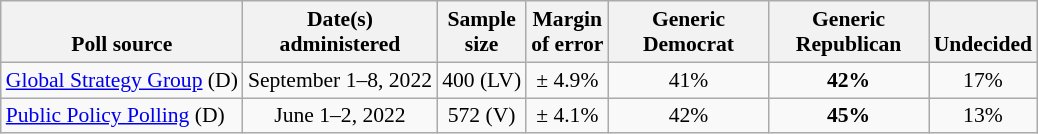<table class="wikitable" style="font-size:90%;text-align:center;">
<tr style="vertical-align:bottom;">
<th>Poll source</th>
<th>Date(s)<br>administered</th>
<th>Sample<br>size</th>
<th>Margin<br>of error</th>
<th style="width:100px;">Generic<br>Democrat</th>
<th style="width:100px;">Generic<br>Republican</th>
<th>Undecided</th>
</tr>
<tr>
<td style="text-align:left;"><a href='#'>Global Strategy Group</a> (D)</td>
<td>September 1–8, 2022</td>
<td>400 (LV)</td>
<td>± 4.9%</td>
<td>41%</td>
<td><strong>42%</strong></td>
<td>17%</td>
</tr>
<tr>
<td style="text-align:left;"><a href='#'>Public Policy Polling</a> (D)</td>
<td>June 1–2, 2022</td>
<td>572 (V)</td>
<td>± 4.1%</td>
<td>42%</td>
<td><strong>45%</strong></td>
<td>13%</td>
</tr>
</table>
